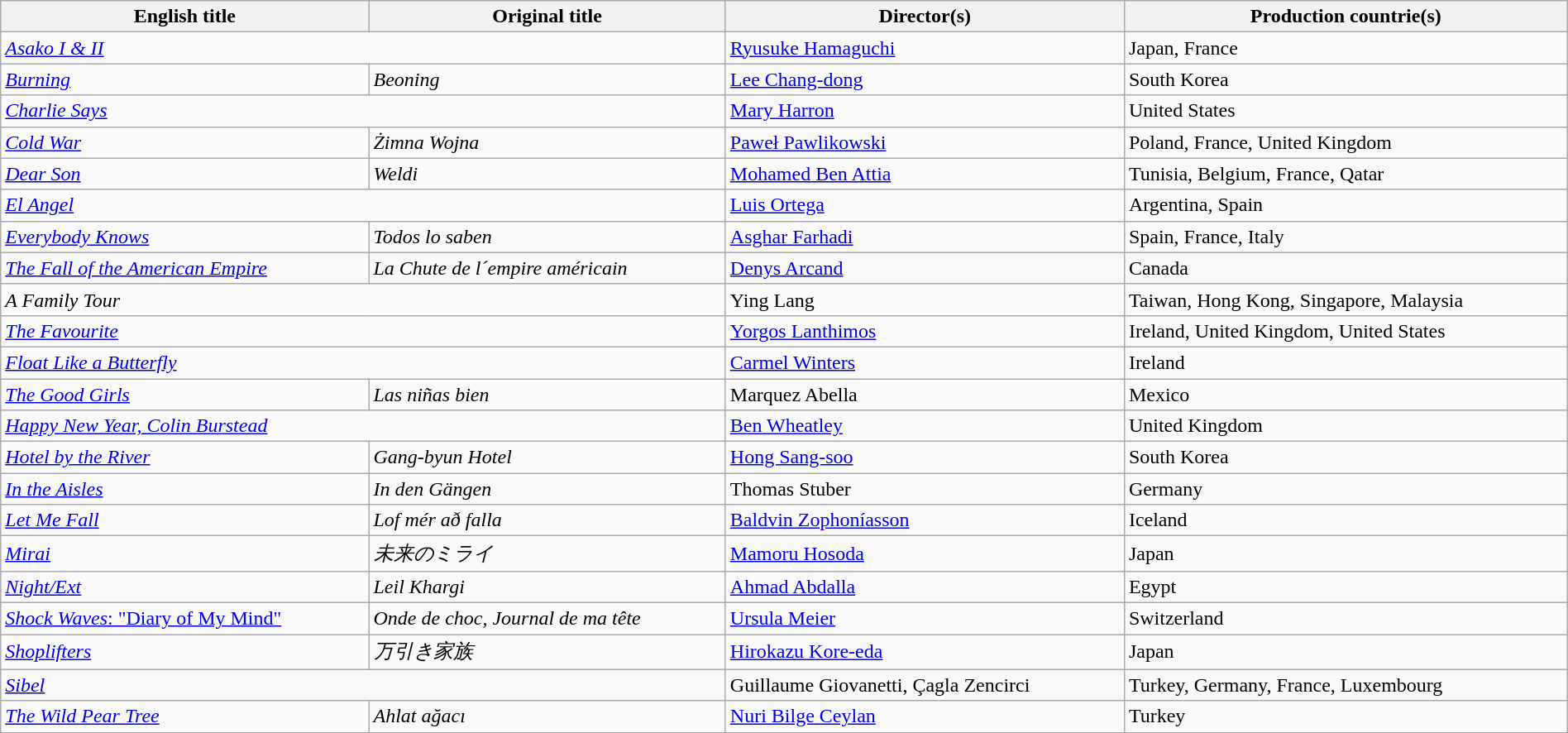<table class="sortable wikitable" style="width:100%; margin-bottom:4px" cellpadding="5">
<tr>
<th scope="col">English title</th>
<th scope="col">Original title</th>
<th scope="col">Director(s)</th>
<th scope="col">Production countrie(s)</th>
</tr>
<tr>
<td colspan="2"><em><a href='#'>Asako I & II</a></em></td>
<td><a href='#'>Ryusuke Hamaguchi</a></td>
<td>Japan, France</td>
</tr>
<tr>
<td><em><a href='#'>Burning</a></em></td>
<td><em>Beoning</em></td>
<td><a href='#'>Lee Chang-dong</a></td>
<td>South Korea</td>
</tr>
<tr>
<td colspan="2"><em><a href='#'>Charlie Says</a></em></td>
<td><a href='#'>Mary Harron</a></td>
<td>United States</td>
</tr>
<tr>
<td><em><a href='#'>Cold War</a></em></td>
<td><em>Żimna Wojna</em></td>
<td><a href='#'>Paweł Pawlikowski</a></td>
<td>Poland, France, United Kingdom</td>
</tr>
<tr>
<td><em><a href='#'>Dear Son</a></em></td>
<td><em>Weldi</em></td>
<td><a href='#'>Mohamed Ben Attia</a></td>
<td>Tunisia, Belgium, France, Qatar</td>
</tr>
<tr>
<td colspan="2"><em><a href='#'>El Angel</a></em></td>
<td><a href='#'>Luis Ortega</a></td>
<td>Argentina, Spain</td>
</tr>
<tr>
<td><em><a href='#'>Everybody Knows</a></em></td>
<td><em>Todos lo saben</em></td>
<td><a href='#'>Asghar Farhadi</a></td>
<td>Spain, France, Italy</td>
</tr>
<tr>
<td><em><a href='#'>The Fall of the American Empire</a></em></td>
<td><em>La Chute de l´empire américain</em></td>
<td><a href='#'>Denys Arcand</a></td>
<td>Canada</td>
</tr>
<tr>
<td colspan="2"><em>A Family Tour</em></td>
<td>Ying Lang</td>
<td>Taiwan, Hong Kong, Singapore, Malaysia</td>
</tr>
<tr>
<td colspan="2"><em><a href='#'>The Favourite</a></em></td>
<td><a href='#'>Yorgos Lanthimos</a></td>
<td>Ireland, United Kingdom, United States</td>
</tr>
<tr>
<td colspan="2"><em><a href='#'>Float Like a Butterfly</a></em></td>
<td><a href='#'>Carmel Winters</a></td>
<td>Ireland</td>
</tr>
<tr>
<td><em><a href='#'>The Good Girls</a></em></td>
<td><em>Las niñas bien</em></td>
<td>Marquez Abella</td>
<td>Mexico</td>
</tr>
<tr>
<td colspan="2"><em><a href='#'>Happy New Year, Colin Burstead</a></em></td>
<td><a href='#'>Ben Wheatley</a></td>
<td>United Kingdom</td>
</tr>
<tr>
<td><em><a href='#'>Hotel by the River</a></em></td>
<td><em>Gang-byun Hotel</em></td>
<td><a href='#'>Hong Sang-soo</a></td>
<td>South Korea</td>
</tr>
<tr>
<td><em><a href='#'>In the Aisles</a></em></td>
<td><em>In den Gängen</em></td>
<td>Thomas Stuber</td>
<td>Germany</td>
</tr>
<tr>
<td><em><a href='#'>Let Me Fall</a></em></td>
<td><em>Lof mér að falla</em></td>
<td><a href='#'>Baldvin Zophoníasson</a></td>
<td>Iceland</td>
</tr>
<tr>
<td><em><a href='#'>Mirai</a></em></td>
<td><em>未来のミライ</em></td>
<td><a href='#'>Mamoru Hosoda</a></td>
<td>Japan</td>
</tr>
<tr>
<td><em><a href='#'>Night/Ext</a></em></td>
<td><em>Leil Khargi</em></td>
<td><a href='#'>Ahmad Abdalla</a></td>
<td>Egypt</td>
</tr>
<tr>
<td><a href='#'><em>Shock Waves</em>: "Diary of My Mind"</a></td>
<td><em>Onde de choc, Journal de ma tête</em></td>
<td><a href='#'>Ursula Meier</a></td>
<td>Switzerland</td>
</tr>
<tr>
<td><em><a href='#'>Shoplifters</a></em></td>
<td><em>万引き家族</em></td>
<td><a href='#'>Hirokazu Kore-eda</a></td>
<td>Japan</td>
</tr>
<tr>
<td colspan="2"><em><a href='#'>Sibel</a></em></td>
<td>Guillaume Giovanetti, Çagla Zencirci</td>
<td>Turkey, Germany, France, Luxembourg</td>
</tr>
<tr>
<td><em><a href='#'>The Wild Pear Tree</a></em></td>
<td><em>Ahlat ağacı</em></td>
<td><a href='#'>Nuri Bilge Ceylan</a></td>
<td>Turkey</td>
</tr>
</table>
